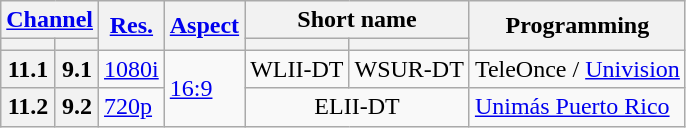<table class="wikitable">
<tr>
<th scope = "col" colspan="2"><a href='#'>Channel</a></th>
<th scope = "col" rowspan="2"><a href='#'>Res.</a></th>
<th scope = "col" rowspan="2"><a href='#'>Aspect</a></th>
<th scope = "col" colspan="2">Short name</th>
<th scope = "col" rowspan="2">Programming</th>
</tr>
<tr>
<th scope = "col"></th>
<th></th>
<th scope="col"></th>
<th></th>
</tr>
<tr>
<th scope = "row">11.1</th>
<th>9.1</th>
<td><a href='#'>1080i</a></td>
<td rowspan="3"><a href='#'>16:9</a></td>
<td>WLII-DT</td>
<td>WSUR-DT</td>
<td>TeleOnce / <a href='#'>Univision</a></td>
</tr>
<tr>
<th scope = "row">11.2</th>
<th>9.2</th>
<td rowspan="2"><a href='#'>720p</a></td>
<td colspan="2"; align="center">ELII-DT</td>
<td><a href='#'>Unimás Puerto Rico</a></td>
</tr>
</table>
